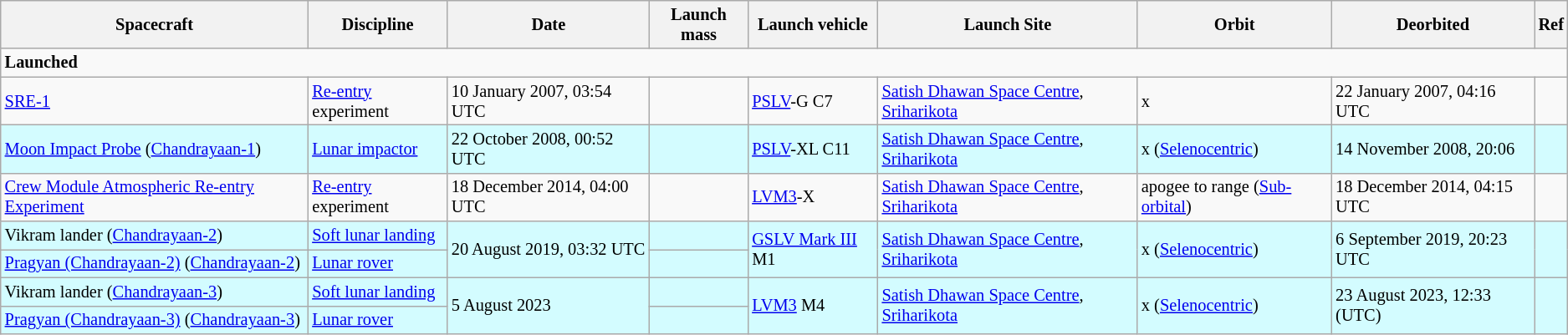<table class="wikitable sortable sort-under" style="font-size: 85%">
<tr>
<th scope="col">Spacecraft</th>
<th scope="col">Discipline</th>
<th scope="col">Date</th>
<th scope="col">Launch mass</th>
<th scope="col">Launch vehicle</th>
<th scope="col">Launch Site</th>
<th scope="col">Orbit</th>
<th scope="col">Deorbited</th>
<th scope="col">Ref</th>
</tr>
<tr>
<td colspan="9"><strong>Launched</strong></td>
</tr>
<tr>
<td><a href='#'>SRE-1</a></td>
<td><a href='#'>Re-entry</a> experiment</td>
<td>10 January 2007, 03:54 UTC</td>
<td></td>
<td><a href='#'>PSLV</a>-G C7</td>
<td><a href='#'>Satish Dhawan Space Centre</a>, <a href='#'>Sriharikota</a></td>
<td> x </td>
<td>22 January 2007, 04:16 UTC</td>
<td></td>
</tr>
<tr style="background:#d3fcff;">
<td><a href='#'>Moon Impact Probe</a> (<a href='#'>Chandrayaan-1</a>)</td>
<td><a href='#'>Lunar impactor</a></td>
<td>22 October 2008, 00:52 UTC</td>
<td></td>
<td><a href='#'>PSLV</a>-XL C11</td>
<td><a href='#'>Satish Dhawan Space Centre</a>, <a href='#'>Sriharikota</a></td>
<td> x  (<a href='#'>Selenocentric</a>)</td>
<td>14 November 2008, 20:06</td>
<td> </td>
</tr>
<tr>
<td><a href='#'>Crew Module Atmospheric Re-entry Experiment</a></td>
<td><a href='#'>Re-entry</a> experiment</td>
<td>18 December 2014, 04:00 UTC</td>
<td></td>
<td><a href='#'>LVM3</a>-X</td>
<td><a href='#'>Satish Dhawan Space Centre</a>, <a href='#'>Sriharikota</a></td>
<td> apogee to  range (<a href='#'>Sub-orbital</a>)</td>
<td>18 December 2014, 04:15 UTC</td>
<td> </td>
</tr>
<tr style="background:#d3fcff;">
<td>Vikram lander (<a href='#'>Chandrayaan-2</a>)</td>
<td><a href='#'>Soft lunar landing</a></td>
<td rowspan="2">20 August 2019, 03:32 UTC</td>
<td></td>
<td rowspan="2"><a href='#'>GSLV Mark III</a> M1</td>
<td rowspan="2"><a href='#'>Satish Dhawan Space Centre</a>, <a href='#'>Sriharikota</a></td>
<td rowspan="2"> x  (<a href='#'>Selenocentric</a>)</td>
<td rowspan="2">6 September 2019, 20:23 UTC</td>
<td rowspan="2"> </td>
</tr>
<tr style="background:#d3fcff;">
<td><a href='#'>Pragyan (Chandrayaan-2)</a> (<a href='#'>Chandrayaan-2</a>)</td>
<td><a href='#'>Lunar rover</a></td>
<td></td>
</tr>
<tr style="background:#d3fcff;">
<td>Vikram lander (<a href='#'>Chandrayaan-3</a>)</td>
<td><a href='#'>Soft lunar landing</a></td>
<td rowspan="2">5 August 2023</td>
<td></td>
<td rowspan="2"><a href='#'>LVM3</a> M4</td>
<td rowspan="2"><a href='#'>Satish Dhawan Space Centre</a>, <a href='#'>Sriharikota</a></td>
<td rowspan="2"> x  (<a href='#'>Selenocentric</a>)</td>
<td rowspan="2">23 August 2023, 12:33 (UTC)</td>
<td rowspan="2"></td>
</tr>
<tr style="background:#d3fcff;">
<td><a href='#'>Pragyan (Chandrayaan-3)</a> (<a href='#'>Chandrayaan-3</a>)</td>
<td><a href='#'>Lunar rover</a></td>
<td></td>
</tr>
</table>
